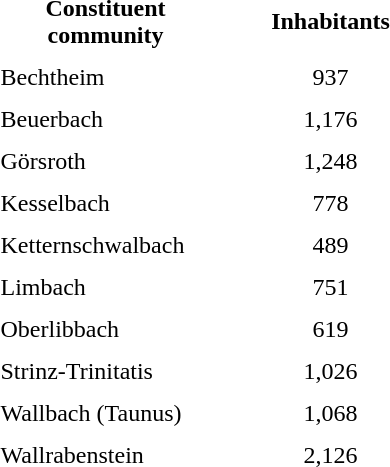<table border="0" cellspacing="0" cellpadding="5" style="border-collapse:collapse;">
<tr>
<th width="40"></th>
<th width="140">Constituent community</th>
<th width="140">Inhabitants</th>
</tr>
<tr>
<td align="center"></td>
<td>Bechtheim</td>
<td align="center">937</td>
</tr>
<tr>
<td align="center"></td>
<td>Beuerbach</td>
<td align="center">1,176</td>
</tr>
<tr>
<td align="center"></td>
<td>Görsroth</td>
<td align="center">1,248</td>
</tr>
<tr>
<td align="center"></td>
<td>Kesselbach</td>
<td align="center">778</td>
</tr>
<tr>
<td align="center"></td>
<td>Ketternschwalbach</td>
<td align="center">489</td>
</tr>
<tr>
<td align="center"></td>
<td>Limbach</td>
<td align="center">751</td>
</tr>
<tr>
<td align="center"></td>
<td>Oberlibbach</td>
<td align="center">619</td>
</tr>
<tr>
<td align="center"></td>
<td>Strinz-Trinitatis</td>
<td align="center">1,026</td>
</tr>
<tr>
<td align="center"></td>
<td>Wallbach (Taunus)</td>
<td align="center">1,068</td>
</tr>
<tr>
<td align="center"></td>
<td>Wallrabenstein</td>
<td align="center">2,126</td>
</tr>
</table>
